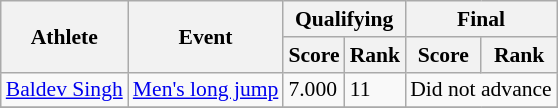<table class="wikitable"  style="font-size:90%">
<tr>
<th rowspan="2">Athlete</th>
<th rowspan="2">Event</th>
<th colspan="2">Qualifying</th>
<th colspan="2">Final</th>
</tr>
<tr>
<th>Score</th>
<th>Rank</th>
<th>Score</th>
<th>Rank</th>
</tr>
<tr>
<td><a href='#'>Baldev Singh</a></td>
<td><a href='#'>Men's long jump</a></td>
<td>7.000</td>
<td>11</td>
<td align=center colspan="2">Did not advance</td>
</tr>
<tr>
</tr>
</table>
